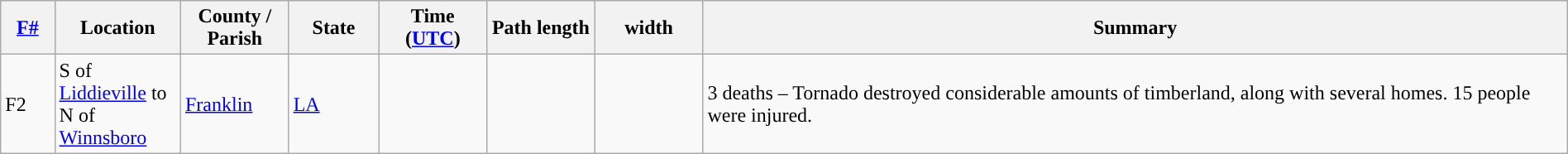<table class="wikitable sortable" style="width:100%;">
<tr>
<th scope="col"  style="width:3%; text-align:center;"><a href='#'>F#</a></th>
<th scope="col"  style="width:7%; text-align:center;" class="unsortable">Location</th>
<th scope="col"  style="width:6%; text-align:center;" class="unsortable">County / Parish</th>
<th scope="col"  style="width:5%; text-align:center;">State</th>
<th scope="col"  style="width:6%; text-align:center;">Time (<a href='#'>UTC</a>)</th>
<th scope="col"  style="width:6%; text-align:center;">Path length</th>
<th scope="col"  style="width:6%; text-align:center;"> width</th>
<th scope="col" class="unsortable" style="width:48%; text-align:center;">Summary</th>
</tr>
<tr>
<td>F2</td>
<td>S of <a href='#'>Liddieville</a> to N of <a href='#'>Winnsboro</a></td>
<td><a href='#'>Franklin</a></td>
<td><a href='#'>LA</a></td>
<td></td>
<td></td>
<td></td>
<td>3 deaths – Tornado destroyed considerable amounts of timberland, along with several homes. 15 people were injured.</td>
</tr>
</table>
